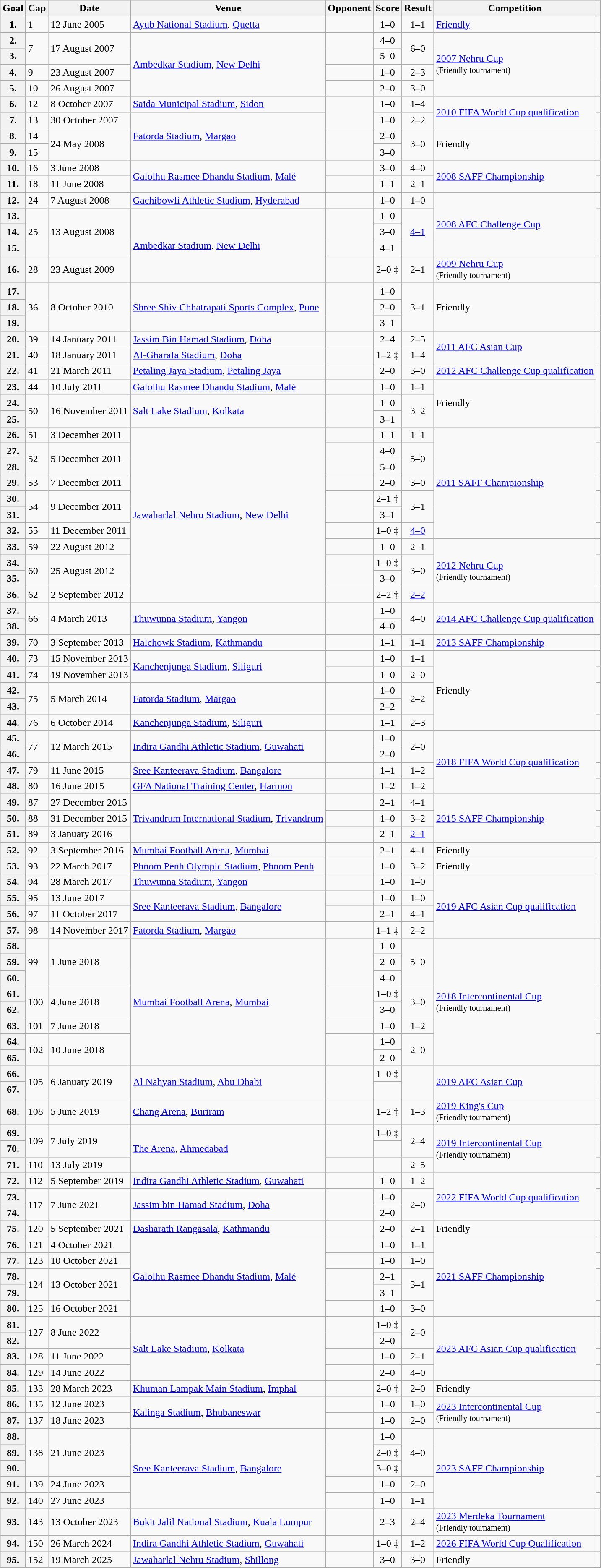<table class="wikitable sortable" style="text-align:left;">
<tr>
<th scope="col">Goal</th>
<th scope="col">Cap</th>
<th scope="col">Date</th>
<th scope="col">Venue</th>
<th scope="col">Opponent</th>
<th scope="col">Score</th>
<th scope="col">Result</th>
<th scope="col">Competition</th>
<th scope="col" class=unsortable></th>
</tr>
<tr>
<th scope=row>1.</th>
<td>1</td>
<td>12 June 2005</td>
<td><a href='#'>Ayub National Stadium</a>, <a href='#'>Quetta</a></td>
<td></td>
<td align=center>1–0</td>
<td align=center>1–1</td>
<td><a href='#'>Friendly</a></td>
<td></td>
</tr>
<tr>
<th scope=row>2.</th>
<td rowspan="2">7</td>
<td rowspan="2">17 August 2007</td>
<td rowspan="4"><a href='#'>Ambedkar Stadium</a>, <a href='#'>New Delhi</a></td>
<td rowspan="2"></td>
<td align=center>4–0</td>
<td rowspan="2" align=center>6–0</td>
<td rowspan="4"><a href='#'>2007 Nehru Cup</a><br><small>(Friendly tournament)</small></td>
<td rowspan="4"></td>
</tr>
<tr>
<th scope=row>3.</th>
<td align=center>5–0</td>
</tr>
<tr>
<th scope=row>4.</th>
<td>9</td>
<td>23 August 2007</td>
<td></td>
<td align=center>1–0</td>
<td align=center>2–3</td>
</tr>
<tr>
<th scope=row>5.</th>
<td>10</td>
<td>26 August 2007</td>
<td></td>
<td align=center>2–0</td>
<td align=center>3–0</td>
</tr>
<tr>
<th scope=row>6.</th>
<td>12</td>
<td>8 October 2007</td>
<td><a href='#'>Saida Municipal Stadium</a>, <a href='#'>Sidon</a></td>
<td rowspan="2"></td>
<td align=center>1–0</td>
<td align=center>1–4</td>
<td rowspan="2"><a href='#'>2010 FIFA World Cup qualification</a></td>
<td></td>
</tr>
<tr>
<th scope=row>7.</th>
<td>13</td>
<td>30 October 2007</td>
<td rowspan="3"><a href='#'>Fatorda Stadium</a>, <a href='#'>Margao</a></td>
<td align="center">1–0</td>
<td align=center>2–2</td>
<td></td>
</tr>
<tr>
<th scope=row>8.</th>
<td>14</td>
<td rowspan="2">24 May 2008</td>
<td rowspan="2"></td>
<td align=center>2–0</td>
<td rowspan="2" align=center>3–0</td>
<td rowspan="2">Friendly</td>
<td rowspan="2"></td>
</tr>
<tr>
<th scope=row>9.</th>
<td>15</td>
<td align=center>3–0</td>
</tr>
<tr>
<th scope=row>10.</th>
<td>16</td>
<td>3 June 2008</td>
<td rowspan="2"><a href='#'>Galolhu Rasmee Dhandu Stadium</a>, <a href='#'>Malé</a></td>
<td></td>
<td align=center>3–0</td>
<td align=center>4–0</td>
<td rowspan="2"><a href='#'>2008 SAFF Championship</a></td>
<td></td>
</tr>
<tr>
<th scope=row>11.</th>
<td>18</td>
<td>11 June 2008</td>
<td></td>
<td align=center>1–1</td>
<td align=center>2–1</td>
<td></td>
</tr>
<tr>
<th scope=row>12.</th>
<td>24</td>
<td>7 August 2008</td>
<td><a href='#'>Gachibowli Athletic Stadium</a>, <a href='#'>Hyderabad</a></td>
<td></td>
<td align=center>1–0</td>
<td align=center>1–0</td>
<td rowspan="4"><a href='#'>2008 AFC Challenge Cup</a></td>
<td></td>
</tr>
<tr>
<th scope=row>13.</th>
<td rowspan="3">25</td>
<td rowspan="3">13 August 2008</td>
<td rowspan="4"><a href='#'>Ambedkar Stadium</a>, <a href='#'>New Delhi</a></td>
<td rowspan="3"></td>
<td align=center>1–0</td>
<td rowspan="3" align=center><a href='#'>4–1</a></td>
<td rowspan="3"></td>
</tr>
<tr>
<th scope=row>14.</th>
<td align=center>3–0</td>
</tr>
<tr>
<th scope=row>15.</th>
<td align=center>4–1</td>
</tr>
<tr>
<th scope=row>16.</th>
<td>28</td>
<td>23 August 2009</td>
<td></td>
<td align=center>2–0 ‡</td>
<td align=center>2–1</td>
<td><a href='#'>2009 Nehru Cup</a><br><small>(Friendly tournament)</small></td>
<td></td>
</tr>
<tr>
<th scope=row>17.</th>
<td rowspan="3">36</td>
<td rowspan="3">8 October 2010</td>
<td rowspan="3"><a href='#'>Shree Shiv Chhatrapati Sports Complex</a>, <a href='#'>Pune</a></td>
<td rowspan="3"></td>
<td align=center>1–0</td>
<td rowspan="3" align=center>3–1</td>
<td rowspan="3">Friendly</td>
<td rowspan="3"></td>
</tr>
<tr>
<th scope=row>18.</th>
<td align=center>2–0</td>
</tr>
<tr>
<th scope=row>19.</th>
<td align=center>3–1</td>
</tr>
<tr>
<th scope=row>20.</th>
<td>39</td>
<td>14 January 2011</td>
<td><a href='#'>Jassim Bin Hamad Stadium</a>, <a href='#'>Doha</a></td>
<td></td>
<td align=center>2–4</td>
<td align=center>2–5</td>
<td rowspan="2"><a href='#'>2011 AFC Asian Cup</a></td>
<td rowspan="2"></td>
</tr>
<tr>
<th scope=row>21.</th>
<td>40</td>
<td>18 January 2011</td>
<td><a href='#'>Al-Gharafa Stadium</a>, <a href='#'>Doha</a></td>
<td></td>
<td align=center>1–2 ‡</td>
<td align=center>1–4</td>
</tr>
<tr>
<th scope=row>22.</th>
<td>41</td>
<td>21 March 2011</td>
<td><a href='#'>Petaling Jaya Stadium</a>, <a href='#'>Petaling Jaya</a></td>
<td></td>
<td align=center>2–0</td>
<td align=center>3–0</td>
<td><a href='#'>2012 AFC Challenge Cup qualification</a></td>
<td rowspan="4"></td>
</tr>
<tr>
<th scope=row>23.</th>
<td>44</td>
<td>10 July 2011</td>
<td><a href='#'>Galolhu Rasmee Dhandu Stadium</a>, <a href='#'>Malé</a></td>
<td></td>
<td align=center>1–0</td>
<td align=center>1–1</td>
<td rowspan="3">Friendly</td>
</tr>
<tr>
<th scope=row>24.</th>
<td rowspan="2">50</td>
<td rowspan="2">16 November 2011</td>
<td rowspan="2"><a href='#'>Salt Lake Stadium</a>, <a href='#'>Kolkata</a></td>
<td rowspan="2"></td>
<td align=center>1–0</td>
<td rowspan="2" align=center>3–2</td>
</tr>
<tr>
<th scope=row>25.</th>
<td align=center>3–1</td>
</tr>
<tr>
<th scope=row>26.</th>
<td>51</td>
<td>3 December 2011</td>
<td rowspan="11"><a href='#'>Jawaharlal Nehru Stadium</a>, <a href='#'>New Delhi</a></td>
<td></td>
<td align=center>1–1</td>
<td align=center>1–1</td>
<td rowspan="7"><a href='#'>2011 SAFF Championship</a></td>
<td></td>
</tr>
<tr>
<th scope=row>27.</th>
<td rowspan="2">52</td>
<td rowspan="2">5 December 2011</td>
<td rowspan="2"></td>
<td align=center>4–0</td>
<td rowspan="2" align=center>5–0</td>
<td rowspan="2"></td>
</tr>
<tr>
<th scope=row>28.</th>
<td align=center>5–0</td>
</tr>
<tr>
<th scope=row>29.</th>
<td>53</td>
<td>7 December 2011</td>
<td></td>
<td align=center>2–0</td>
<td align=center>3–0</td>
<td></td>
</tr>
<tr>
<th scope=row>30.</th>
<td rowspan="2">54</td>
<td rowspan="2">9 December 2011</td>
<td rowspan="2"></td>
<td align=center>2–1 ‡</td>
<td rowspan="2" align=center>3–1</td>
<td rowspan="2"></td>
</tr>
<tr>
<th scope=row>31.</th>
<td align=center>3–1</td>
</tr>
<tr>
<th scope=row>32.</th>
<td>55</td>
<td>11 December 2011</td>
<td></td>
<td align=center>1–0 ‡</td>
<td align=center><a href='#'>4–0</a></td>
<td></td>
</tr>
<tr>
<th scope=row>33.</th>
<td>59</td>
<td>22 August 2012</td>
<td></td>
<td align=center>1–0</td>
<td align=center>2–1</td>
<td rowspan="4"><a href='#'>2012 Nehru Cup</a><br><small>(Friendly tournament)</small></td>
<td></td>
</tr>
<tr>
<th scope=row>34.</th>
<td rowspan="2">60</td>
<td rowspan="2">25 August 2012</td>
<td rowspan="2"></td>
<td align=center>1–0 ‡</td>
<td rowspan="2" align=center>3–0</td>
<td rowspan="2"></td>
</tr>
<tr>
<th scope=row>35.</th>
<td align=center>3–0</td>
</tr>
<tr>
<th scope=row>36.</th>
<td>62</td>
<td>2 September 2012</td>
<td></td>
<td align=center>2–2 ‡</td>
<td align=center><a href='#'>2–2</a></td>
<td></td>
</tr>
<tr>
<th scope=row>37.</th>
<td rowspan="2">66</td>
<td rowspan="2">4 March 2013</td>
<td rowspan="2"><a href='#'>Thuwunna Stadium</a>, <a href='#'>Yangon</a></td>
<td rowspan="2"></td>
<td align=center>1–0</td>
<td rowspan="2" align=center>4–0</td>
<td rowspan="2"><a href='#'>2014 AFC Challenge Cup qualification</a></td>
<td rowspan="2"></td>
</tr>
<tr>
<th scope=row>38.</th>
<td align=center>4–0</td>
</tr>
<tr>
<th scope=row>39.</th>
<td>70</td>
<td>3 September 2013</td>
<td><a href='#'>Halchowk Stadium</a>, <a href='#'>Kathmandu</a></td>
<td></td>
<td align=center>1–1</td>
<td align=center>1–1</td>
<td><a href='#'>2013 SAFF Championship</a></td>
<td></td>
</tr>
<tr>
<th scope=row>40.</th>
<td>73</td>
<td>15 November 2013</td>
<td rowspan="2"><a href='#'>Kanchenjunga Stadium</a>, <a href='#'>Siliguri</a></td>
<td></td>
<td align=center>1–0</td>
<td align=center>1–1</td>
<td rowspan="5">Friendly</td>
<td></td>
</tr>
<tr>
<th scope=row>41.</th>
<td>74</td>
<td>19 November 2013</td>
<td></td>
<td align=center>1–0</td>
<td align=center>2–0</td>
<td></td>
</tr>
<tr>
<th scope=row>42.</th>
<td rowspan="2">75</td>
<td rowspan="2">5 March 2014</td>
<td rowspan="2"><a href='#'>Fatorda Stadium</a>, <a href='#'>Margao</a></td>
<td rowspan="2"></td>
<td align=center>1–0</td>
<td rowspan="2" align=center>2–2</td>
<td rowspan="2"></td>
</tr>
<tr>
<th scope=row>43.</th>
<td align=center>2–2</td>
</tr>
<tr>
<th scope=row>44.</th>
<td>76</td>
<td>6 October 2014</td>
<td><a href='#'>Kanchenjunga Stadium</a>, <a href='#'>Siliguri</a></td>
<td></td>
<td align=center>1–1</td>
<td align=center>2–3</td>
<td></td>
</tr>
<tr>
<th scope=row>45.</th>
<td rowspan="2">77</td>
<td rowspan="2">12 March 2015</td>
<td rowspan="2"><a href='#'>Indira Gandhi Athletic Stadium</a>, <a href='#'>Guwahati</a></td>
<td rowspan="2"></td>
<td align=center>1–0</td>
<td rowspan="2" align=center>2–0</td>
<td rowspan="4"><a href='#'>2018 FIFA World Cup qualification</a></td>
<td rowspan="2"></td>
</tr>
<tr>
<th scope=row>46.</th>
<td align=center>2–0</td>
</tr>
<tr>
<th scope=row>47.</th>
<td>79</td>
<td>11 June 2015</td>
<td><a href='#'>Sree Kanteerava Stadium</a>, <a href='#'>Bangalore</a></td>
<td></td>
<td align=center>1–1</td>
<td align=center>1–2</td>
<td></td>
</tr>
<tr>
<th scope=row>48.</th>
<td>80</td>
<td>16 June 2015</td>
<td><a href='#'>GFA National Training Center</a>, <a href='#'>Harmon</a></td>
<td></td>
<td align=center>1–2</td>
<td align=center>1–2</td>
<td></td>
</tr>
<tr>
<th scope=row>49.</th>
<td>87</td>
<td>27 December 2015</td>
<td rowspan="3"><a href='#'>Trivandrum International Stadium</a>, <a href='#'>Trivandrum</a></td>
<td></td>
<td align=center>2–1</td>
<td align=center>4–1</td>
<td rowspan="3"><a href='#'>2015 SAFF Championship</a></td>
<td></td>
</tr>
<tr>
<th scope=row>50.</th>
<td>88</td>
<td>31 December 2015</td>
<td></td>
<td align=center>1–0</td>
<td align=center>3–2</td>
<td></td>
</tr>
<tr>
<th scope=row>51.</th>
<td>89</td>
<td>3 January 2016</td>
<td></td>
<td align=center>2–1</td>
<td align=center><a href='#'>2–1</a></td>
<td></td>
</tr>
<tr>
<th scope=row>52.</th>
<td>92</td>
<td>3 September 2016</td>
<td><a href='#'>Mumbai Football Arena</a>, <a href='#'>Mumbai</a></td>
<td></td>
<td align=center>2–1</td>
<td align=center>4–1</td>
<td>Friendly</td>
<td></td>
</tr>
<tr>
<th scope=row>53.</th>
<td>93</td>
<td>22 March 2017</td>
<td><a href='#'>Phnom Penh Olympic Stadium</a>, <a href='#'>Phnom Penh</a></td>
<td></td>
<td align=center>1–0</td>
<td align=center>3–2</td>
<td>Friendly</td>
<td></td>
</tr>
<tr>
<th scope=row>54.</th>
<td>94</td>
<td>28 March 2017</td>
<td><a href='#'>Thuwunna Stadium</a>, <a href='#'>Yangon</a></td>
<td></td>
<td align=center>1–0</td>
<td align=center>1–0</td>
<td rowspan="4"><a href='#'>2019 AFC Asian Cup qualification</a></td>
<td rowspan = 4></td>
</tr>
<tr>
<th scope=row>55.</th>
<td>95</td>
<td>13 June 2017</td>
<td rowspan="2"><a href='#'>Sree Kanteerava Stadium</a>, <a href='#'>Bangalore</a></td>
<td></td>
<td align=center>1–0</td>
<td align=center>1–0</td>
</tr>
<tr>
<th scope=row>56.</th>
<td>97</td>
<td>11 October 2017</td>
<td></td>
<td align=center>2–1</td>
<td align=center>4–1</td>
</tr>
<tr>
<th scope=row>57.</th>
<td>98</td>
<td>14 November 2017</td>
<td><a href='#'>Fatorda Stadium</a>, <a href='#'>Margao</a></td>
<td></td>
<td align=center>1–1 ‡</td>
<td align=center>2–2</td>
</tr>
<tr>
<th scope=row>58.</th>
<td rowspan="3">99</td>
<td rowspan = 3>1 June 2018</td>
<td rowspan="8"><a href='#'>Mumbai Football Arena</a>, <a href='#'>Mumbai</a></td>
<td rowspan = 3></td>
<td align=center>1–0</td>
<td align=center rowspan = 3>5–0</td>
<td rowspan = 8><a href='#'>2018 Intercontinental Cup</a><br><small>(Friendly tournament)</small></td>
<td rowspan = 3></td>
</tr>
<tr>
<th scope=row>59.</th>
<td align=center>2–0</td>
</tr>
<tr>
<th scope=row>60.</th>
<td align=center>4–0</td>
</tr>
<tr>
<th scope=row>61.</th>
<td rowspan="2">100</td>
<td rowspan = 2>4 June 2018</td>
<td rowspan="2"></td>
<td align=center>1–0 ‡</td>
<td align=center rowspan = 2>3–0</td>
<td rowspan = 2></td>
</tr>
<tr>
<th scope=row>62.</th>
<td align=center>3–0</td>
</tr>
<tr>
<th scope=row>63.</th>
<td>101</td>
<td rowspan = 1>7 June 2018</td>
<td rowspan="1"></td>
<td align=center>1–0</td>
<td align=center rowspan = 1>1–2</td>
<td></td>
</tr>
<tr>
<th scope=row>64.</th>
<td rowspan="2">102</td>
<td rowspan = 2>10 June 2018</td>
<td rowspan="2"></td>
<td align=center>1–0</td>
<td align=center rowspan = 2>2–0</td>
<td rowspan = 2></td>
</tr>
<tr>
<th scope=row>65.</th>
<td align=center>2–0</td>
</tr>
<tr>
<th scope=row>66.</th>
<td rowspan="2">105</td>
<td rowspan = 2>6 January 2019</td>
<td rowspan="2"><a href='#'>Al Nahyan Stadium</a>, <a href='#'>Abu Dhabi</a></td>
<td rowspan = 2></td>
<td align=center>1–0 ‡</td>
<td rowspan = 2></td>
<td rowspan = 2><a href='#'>2019 AFC Asian Cup</a></td>
<td rowspan = 2></td>
</tr>
<tr>
<th scope=row>67.</th>
<td></td>
</tr>
<tr>
<th scope=row>68.</th>
<td>108</td>
<td>5 June 2019</td>
<td><a href='#'>Chang Arena</a>, <a href='#'>Buriram</a></td>
<td></td>
<td align=center>1–2 ‡</td>
<td align=center>1–3</td>
<td><a href='#'>2019 King's Cup</a><br><small>(Friendly tournament)</small></td>
<td></td>
</tr>
<tr>
<th scope=row>69.</th>
<td rowspan="2">109</td>
<td rowspan=2>7 July 2019</td>
<td rowspan= 3><a href='#'>The Arena</a>, <a href='#'>Ahmedabad</a></td>
<td rowspan = 2></td>
<td align=center>1–0 ‡</td>
<td rowspan = 2 align=center>2–4</td>
<td rowspan = 3><a href='#'>2019 Intercontinental Cup</a><br><small>(Friendly tournament)</small></td>
<td rowspan = 2></td>
</tr>
<tr>
<th scope=row>70.</th>
<td></td>
</tr>
<tr>
<th scope=row>71.</th>
<td>110</td>
<td rowspan=1>13 July 2019</td>
<td></td>
<td></td>
<td rowspan = 1 align=center>2–5</td>
<td></td>
</tr>
<tr>
<th scope=row>72.</th>
<td>112</td>
<td>5 September 2019</td>
<td><a href='#'>Indira Gandhi Athletic Stadium</a>, <a href='#'>Guwahati</a></td>
<td></td>
<td align=center>1–0</td>
<td align=center>1–2</td>
<td rowspan="3"><a href='#'>2022 FIFA World Cup qualification</a></td>
<td></td>
</tr>
<tr>
<th scope=row>73.</th>
<td rowspan="2">117</td>
<td rowspan="2">7 June 2021</td>
<td rowspan="2"><a href='#'>Jassim bin Hamad Stadium</a>, <a href='#'>Doha</a></td>
<td rowspan="2"></td>
<td align=center>1–0</td>
<td rowspan="2" align=center>2–0</td>
<td rowspan="2"></td>
</tr>
<tr>
<th scope=row>74.</th>
<td align="center">2–0</td>
</tr>
<tr>
<th scope=row>75.</th>
<td>120</td>
<td>5 September 2021</td>
<td><a href='#'>Dasharath Rangasala</a>, <a href='#'>Kathmandu</a></td>
<td></td>
<td align=center>2–0</td>
<td align=center>2–1</td>
<td>Friendly</td>
<td></td>
</tr>
<tr>
<th scope=row>76.</th>
<td>121</td>
<td>4 October 2021</td>
<td rowspan="5"><a href='#'>Galolhu Rasmee Dhandu Stadium</a>, <a href='#'>Malé</a></td>
<td></td>
<td align=center>1–0</td>
<td align=center>1–1</td>
<td rowspan="5"><a href='#'>2021 SAFF Championship</a></td>
<td></td>
</tr>
<tr>
<th scope=row>77.</th>
<td>123</td>
<td>10 October 2021</td>
<td></td>
<td align=center>1–0</td>
<td align=center>1–0</td>
<td></td>
</tr>
<tr>
<th scope=row>78.</th>
<td rowspan="2">124</td>
<td rowspan="2">13 October 2021</td>
<td rowspan="2"></td>
<td align=center>2–1</td>
<td align=center rowspan="2">3–1</td>
<td rowspan="2"></td>
</tr>
<tr>
<th scope=row>79.</th>
<td align=center>3–1</td>
</tr>
<tr>
<th scope=row>80.</th>
<td>125</td>
<td>16 October 2021</td>
<td></td>
<td align=center>1–0</td>
<td align=center>3–0</td>
<td></td>
</tr>
<tr>
<th scope=row>81.</th>
<td rowspan="2">127</td>
<td rowspan="2">8 June 2022</td>
<td rowspan="4"><a href='#'>Salt Lake Stadium</a>, <a href='#'>Kolkata</a></td>
<td rowspan="2"></td>
<td align=center>1–0 ‡</td>
<td align=center rowspan="2">2–0</td>
<td rowspan="4"><a href='#'>2023 AFC Asian Cup qualification</a></td>
<td rowspan="2"></td>
</tr>
<tr>
<th scope=row>82.</th>
<td align=center>2–0</td>
</tr>
<tr>
<th scope=row>83.</th>
<td>128</td>
<td>11 June 2022</td>
<td></td>
<td align=center>1–0</td>
<td align=center>2–1</td>
<td></td>
</tr>
<tr>
<th scope=row>84.</th>
<td>129</td>
<td>14 June 2022</td>
<td></td>
<td align=center>2–0</td>
<td align=center>4–0</td>
<td></td>
</tr>
<tr>
<th scope=row>85.</th>
<td>133</td>
<td>28 March 2023</td>
<td><a href='#'>Khuman Lampak Main Stadium</a>, <a href='#'>Imphal</a></td>
<td></td>
<td align=center>2–0 ‡</td>
<td align=center>2–0</td>
<td>Friendly</td>
<td></td>
</tr>
<tr>
<th scope=row>86.</th>
<td>135</td>
<td>12 June 2023</td>
<td rowspan="2"><a href='#'>Kalinga Stadium</a>, <a href='#'>Bhubaneswar</a></td>
<td></td>
<td align=center>1–0</td>
<td align=center>1–0</td>
<td rowspan="2"><a href='#'>2023 Intercontinental Cup</a><br><small>(Friendly tournament)</small></td>
<td></td>
</tr>
<tr>
<th scope=row>87.</th>
<td>137</td>
<td>18 June 2023</td>
<td></td>
<td align=center>1–0</td>
<td align=center>2–0</td>
<td></td>
</tr>
<tr>
<th scope=row>88.</th>
<td rowspan="3">138</td>
<td rowspan = 3>21 June 2023</td>
<td rowspan="5"><a href='#'>Sree Kanteerava Stadium</a>, <a href='#'>Bangalore</a></td>
<td rowspan = 3></td>
<td align=center>1–0</td>
<td align=center rowspan = 3>4–0</td>
<td rowspan="5"><a href='#'>2023 SAFF Championship</a></td>
<td rowspan = 3></td>
</tr>
<tr>
<th scope=row>89.</th>
<td align=center>2–0 ‡</td>
</tr>
<tr>
<th scope=row>90.</th>
<td align=center>3–0 ‡</td>
</tr>
<tr>
<th scope=row>91.</th>
<td>139</td>
<td>24 June 2023</td>
<td></td>
<td align=center>1–0</td>
<td align=center>2–0</td>
<td></td>
</tr>
<tr>
<th scope=row>92.</th>
<td>140</td>
<td>27 June 2023</td>
<td></td>
<td align=center>1–0</td>
<td align=center>1–1</td>
<td></td>
</tr>
<tr>
<th scope=row>93.</th>
<td>143</td>
<td>13 October 2023</td>
<td><a href='#'>Bukit Jalil National Stadium</a>, <a href='#'>Kuala Lumpur</a></td>
<td></td>
<td align=center>2–3</td>
<td align=center>2–4</td>
<td><a href='#'>2023 Merdeka Tournament</a><br><small>(Friendly tournament)</small></td>
<td></td>
</tr>
<tr>
<th scope=row>94.</th>
<td>150</td>
<td>26 March 2024</td>
<td><a href='#'>Indira Gandhi Athletic Stadium</a>, <a href='#'>Guwahati</a></td>
<td></td>
<td align=center>1–0 ‡</td>
<td align=center>1–2</td>
<td><a href='#'>2026 FIFA World Cup Qualification</a></td>
<td></td>
</tr>
<tr>
<th scope=row>95.</th>
<td>152</td>
<td>19 March 2025</td>
<td><a href='#'>Jawaharlal Nehru Stadium</a>, <a href='#'>Shillong</a></td>
<td></td>
<td align=center>3–0</td>
<td align=center>3–0</td>
<td>Friendly</td>
<td></td>
</tr>
<tr>
</tr>
</table>
